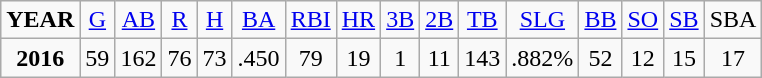<table class="sortable wikitable">
<tr align=center>
<td><strong>YEAR</strong></td>
<td><a href='#'>G</a></td>
<td><a href='#'>AB</a></td>
<td><a href='#'>R</a></td>
<td><a href='#'>H</a></td>
<td><a href='#'>BA</a></td>
<td><a href='#'>RBI</a></td>
<td><a href='#'>HR</a></td>
<td><a href='#'>3B</a></td>
<td><a href='#'>2B</a></td>
<td><a href='#'>TB</a></td>
<td><a href='#'>SLG</a></td>
<td><a href='#'>BB</a></td>
<td><a href='#'>SO</a></td>
<td><a href='#'>SB</a></td>
<td>SBA</td>
</tr>
<tr align=center>
<td><strong>2016</strong></td>
<td>59</td>
<td>162</td>
<td>76</td>
<td>73</td>
<td>.450</td>
<td>79</td>
<td>19</td>
<td>1</td>
<td>11</td>
<td>143</td>
<td>.882%</td>
<td>52</td>
<td>12</td>
<td>15</td>
<td>17</td>
</tr>
</table>
